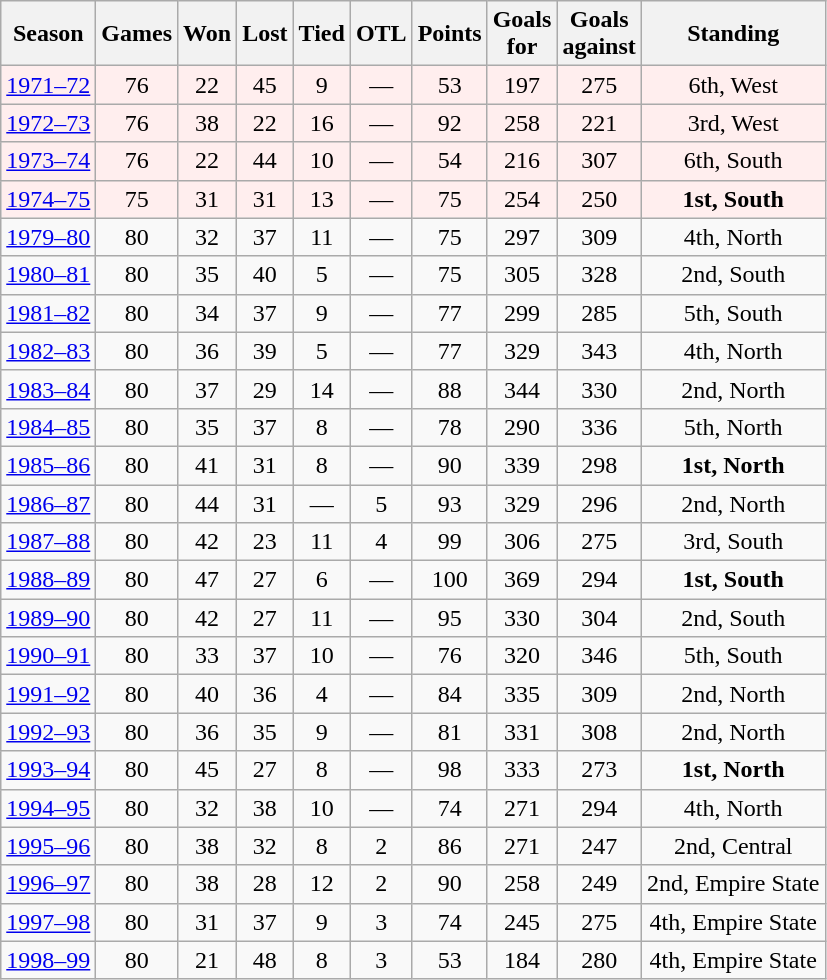<table class="wikitable" style="text-align:center">
<tr>
<th>Season</th>
<th>Games</th>
<th>Won</th>
<th>Lost</th>
<th>Tied</th>
<th>OTL</th>
<th>Points</th>
<th>Goals<br>for</th>
<th>Goals<br>against</th>
<th>Standing</th>
</tr>
<tr bgcolor="#ffeeee">
<td><a href='#'>1971–72</a></td>
<td>76</td>
<td>22</td>
<td>45</td>
<td>9</td>
<td>—</td>
<td>53</td>
<td>197</td>
<td>275</td>
<td>6th, West</td>
</tr>
<tr bgcolor="#ffeeee">
<td><a href='#'>1972–73</a></td>
<td>76</td>
<td>38</td>
<td>22</td>
<td>16</td>
<td>—</td>
<td>92</td>
<td>258</td>
<td>221</td>
<td>3rd, West</td>
</tr>
<tr bgcolor="#ffeeee">
<td><a href='#'>1973–74</a></td>
<td>76</td>
<td>22</td>
<td>44</td>
<td>10</td>
<td>—</td>
<td>54</td>
<td>216</td>
<td>307</td>
<td>6th, South</td>
</tr>
<tr bgcolor="#ffeeee">
<td><a href='#'>1974–75</a></td>
<td>75</td>
<td>31</td>
<td>31</td>
<td>13</td>
<td>—</td>
<td>75</td>
<td>254</td>
<td>250</td>
<td><strong>1st, South</strong></td>
</tr>
<tr>
<td><a href='#'>1979–80</a></td>
<td>80</td>
<td>32</td>
<td>37</td>
<td>11</td>
<td>—</td>
<td>75</td>
<td>297</td>
<td>309</td>
<td>4th, North</td>
</tr>
<tr>
<td><a href='#'>1980–81</a></td>
<td>80</td>
<td>35</td>
<td>40</td>
<td>5</td>
<td>—</td>
<td>75</td>
<td>305</td>
<td>328</td>
<td>2nd, South</td>
</tr>
<tr>
<td><a href='#'>1981–82</a></td>
<td>80</td>
<td>34</td>
<td>37</td>
<td>9</td>
<td>—</td>
<td>77</td>
<td>299</td>
<td>285</td>
<td>5th, South</td>
</tr>
<tr>
<td><a href='#'>1982–83</a></td>
<td>80</td>
<td>36</td>
<td>39</td>
<td>5</td>
<td>—</td>
<td>77</td>
<td>329</td>
<td>343</td>
<td>4th, North</td>
</tr>
<tr>
<td><a href='#'>1983–84</a></td>
<td>80</td>
<td>37</td>
<td>29</td>
<td>14</td>
<td>—</td>
<td>88</td>
<td>344</td>
<td>330</td>
<td>2nd, North</td>
</tr>
<tr>
<td><a href='#'>1984–85</a></td>
<td>80</td>
<td>35</td>
<td>37</td>
<td>8</td>
<td>—</td>
<td>78</td>
<td>290</td>
<td>336</td>
<td>5th, North</td>
</tr>
<tr>
<td><a href='#'>1985–86</a></td>
<td>80</td>
<td>41</td>
<td>31</td>
<td>8</td>
<td>—</td>
<td>90</td>
<td>339</td>
<td>298</td>
<td><strong>1st, North</strong></td>
</tr>
<tr>
<td><a href='#'>1986–87</a></td>
<td>80</td>
<td>44</td>
<td>31</td>
<td>—</td>
<td>5</td>
<td>93</td>
<td>329</td>
<td>296</td>
<td>2nd, North</td>
</tr>
<tr>
<td><a href='#'>1987–88</a></td>
<td>80</td>
<td>42</td>
<td>23</td>
<td>11</td>
<td>4</td>
<td>99</td>
<td>306</td>
<td>275</td>
<td>3rd, South</td>
</tr>
<tr>
<td><a href='#'>1988–89</a></td>
<td>80</td>
<td>47</td>
<td>27</td>
<td>6</td>
<td>—</td>
<td>100</td>
<td>369</td>
<td>294</td>
<td><strong>1st, South</strong></td>
</tr>
<tr>
<td><a href='#'>1989–90</a></td>
<td>80</td>
<td>42</td>
<td>27</td>
<td>11</td>
<td>—</td>
<td>95</td>
<td>330</td>
<td>304</td>
<td>2nd, South</td>
</tr>
<tr>
<td><a href='#'>1990–91</a></td>
<td>80</td>
<td>33</td>
<td>37</td>
<td>10</td>
<td>—</td>
<td>76</td>
<td>320</td>
<td>346</td>
<td>5th, South</td>
</tr>
<tr>
<td><a href='#'>1991–92</a></td>
<td>80</td>
<td>40</td>
<td>36</td>
<td>4</td>
<td>—</td>
<td>84</td>
<td>335</td>
<td>309</td>
<td>2nd, North</td>
</tr>
<tr>
<td><a href='#'>1992–93</a></td>
<td>80</td>
<td>36</td>
<td>35</td>
<td>9</td>
<td>—</td>
<td>81</td>
<td>331</td>
<td>308</td>
<td>2nd, North</td>
</tr>
<tr>
<td><a href='#'>1993–94</a></td>
<td>80</td>
<td>45</td>
<td>27</td>
<td>8</td>
<td>—</td>
<td>98</td>
<td>333</td>
<td>273</td>
<td><strong>1st, North</strong></td>
</tr>
<tr>
<td><a href='#'>1994–95</a></td>
<td>80</td>
<td>32</td>
<td>38</td>
<td>10</td>
<td>—</td>
<td>74</td>
<td>271</td>
<td>294</td>
<td>4th, North</td>
</tr>
<tr>
<td><a href='#'>1995–96</a></td>
<td>80</td>
<td>38</td>
<td>32</td>
<td>8</td>
<td>2</td>
<td>86</td>
<td>271</td>
<td>247</td>
<td>2nd, Central</td>
</tr>
<tr>
<td><a href='#'>1996–97</a></td>
<td>80</td>
<td>38</td>
<td>28</td>
<td>12</td>
<td>2</td>
<td>90</td>
<td>258</td>
<td>249</td>
<td>2nd, Empire State</td>
</tr>
<tr>
<td><a href='#'>1997–98</a></td>
<td>80</td>
<td>31</td>
<td>37</td>
<td>9</td>
<td>3</td>
<td>74</td>
<td>245</td>
<td>275</td>
<td>4th, Empire State</td>
</tr>
<tr>
<td><a href='#'>1998–99</a></td>
<td>80</td>
<td>21</td>
<td>48</td>
<td>8</td>
<td>3</td>
<td>53</td>
<td>184</td>
<td>280</td>
<td>4th, Empire State</td>
</tr>
</table>
